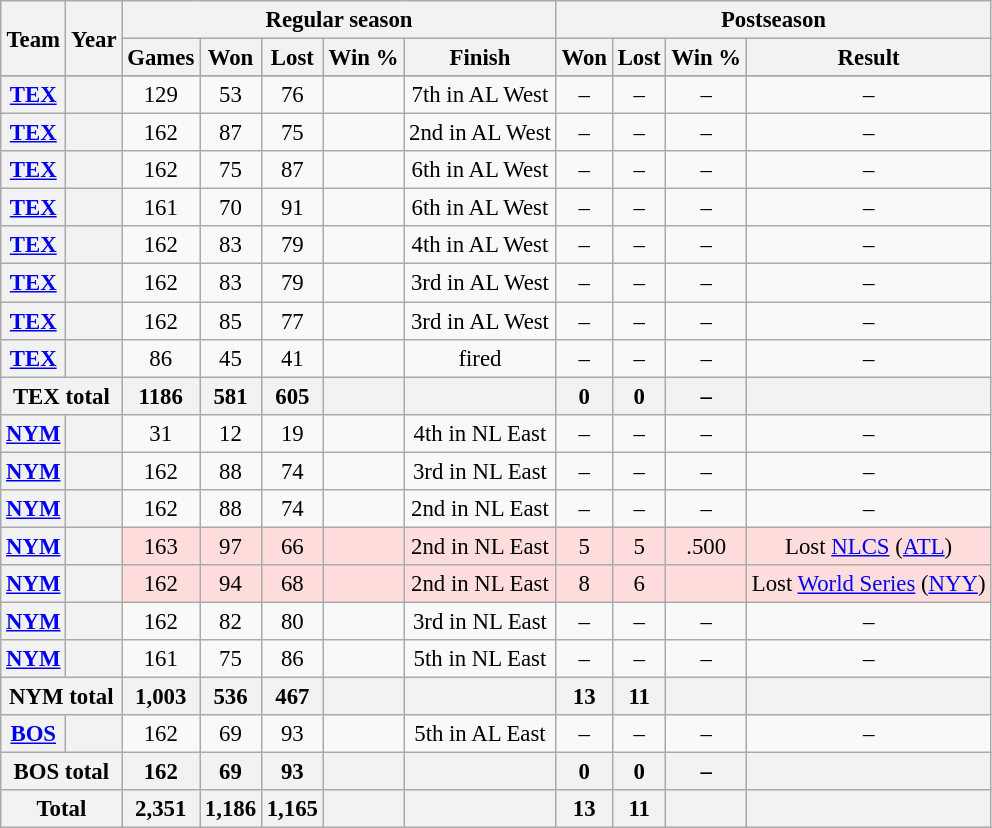<table class="wikitable" style="font-size: 95%; text-align:center;">
<tr>
<th rowspan="2">Team</th>
<th rowspan="2">Year</th>
<th colspan="5">Regular season</th>
<th colspan="4">Postseason</th>
</tr>
<tr>
<th>Games</th>
<th>Won</th>
<th>Lost</th>
<th>Win %</th>
<th>Finish</th>
<th>Won</th>
<th>Lost</th>
<th>Win %</th>
<th>Result</th>
</tr>
<tr>
</tr>
<tr>
<th><a href='#'>TEX</a></th>
<th></th>
<td>129</td>
<td>53</td>
<td>76</td>
<td></td>
<td>7th in AL West</td>
<td>–</td>
<td>–</td>
<td>–</td>
<td>–</td>
</tr>
<tr>
<th><a href='#'>TEX</a></th>
<th></th>
<td>162</td>
<td>87</td>
<td>75</td>
<td></td>
<td>2nd in AL West</td>
<td>–</td>
<td>–</td>
<td>–</td>
<td>–</td>
</tr>
<tr>
<th><a href='#'>TEX</a></th>
<th></th>
<td>162</td>
<td>75</td>
<td>87</td>
<td></td>
<td>6th in AL West</td>
<td>–</td>
<td>–</td>
<td>–</td>
<td>–</td>
</tr>
<tr>
<th><a href='#'>TEX</a></th>
<th></th>
<td>161</td>
<td>70</td>
<td>91</td>
<td></td>
<td>6th in AL West</td>
<td>–</td>
<td>–</td>
<td>–</td>
<td>–</td>
</tr>
<tr>
<th><a href='#'>TEX</a></th>
<th></th>
<td>162</td>
<td>83</td>
<td>79</td>
<td></td>
<td>4th in AL West</td>
<td>–</td>
<td>–</td>
<td>–</td>
<td>–</td>
</tr>
<tr>
<th><a href='#'>TEX</a></th>
<th></th>
<td>162</td>
<td>83</td>
<td>79</td>
<td></td>
<td>3rd in AL West</td>
<td>–</td>
<td>–</td>
<td>–</td>
<td>–</td>
</tr>
<tr>
<th><a href='#'>TEX</a></th>
<th></th>
<td>162</td>
<td>85</td>
<td>77</td>
<td></td>
<td>3rd in AL West</td>
<td>–</td>
<td>–</td>
<td>–</td>
<td>–</td>
</tr>
<tr>
<th><a href='#'>TEX</a></th>
<th></th>
<td>86</td>
<td>45</td>
<td>41</td>
<td></td>
<td>fired</td>
<td>–</td>
<td>–</td>
<td>–</td>
<td>–</td>
</tr>
<tr>
<th colspan="2">TEX total</th>
<th>1186</th>
<th>581</th>
<th>605</th>
<th></th>
<th></th>
<th>0</th>
<th>0</th>
<th>–</th>
<th></th>
</tr>
<tr>
<th><a href='#'>NYM</a></th>
<th></th>
<td>31</td>
<td>12</td>
<td>19</td>
<td></td>
<td>4th in NL East</td>
<td>–</td>
<td>–</td>
<td>–</td>
<td>–</td>
</tr>
<tr>
<th><a href='#'>NYM</a></th>
<th></th>
<td>162</td>
<td>88</td>
<td>74</td>
<td></td>
<td>3rd in NL East</td>
<td>–</td>
<td>–</td>
<td>–</td>
<td>–</td>
</tr>
<tr>
<th><a href='#'>NYM</a></th>
<th></th>
<td>162</td>
<td>88</td>
<td>74</td>
<td></td>
<td>2nd in NL East</td>
<td>–</td>
<td>–</td>
<td>–</td>
<td>–</td>
</tr>
<tr style="background:#fdd">
<th><a href='#'>NYM</a></th>
<th></th>
<td>163</td>
<td>97</td>
<td>66</td>
<td></td>
<td>2nd in NL East</td>
<td>5</td>
<td>5</td>
<td>.500</td>
<td>Lost <a href='#'>NLCS</a> (<a href='#'>ATL</a>)</td>
</tr>
<tr style="background:#fdd">
<th><a href='#'>NYM</a></th>
<th></th>
<td>162</td>
<td>94</td>
<td>68</td>
<td></td>
<td>2nd in NL East</td>
<td>8</td>
<td>6</td>
<td></td>
<td>Lost <a href='#'>World Series</a> (<a href='#'>NYY</a>)</td>
</tr>
<tr>
<th><a href='#'>NYM</a></th>
<th></th>
<td>162</td>
<td>82</td>
<td>80</td>
<td></td>
<td>3rd in NL East</td>
<td>–</td>
<td>–</td>
<td>–</td>
<td>–</td>
</tr>
<tr>
<th><a href='#'>NYM</a></th>
<th></th>
<td>161</td>
<td>75</td>
<td>86</td>
<td></td>
<td>5th in NL East</td>
<td>–</td>
<td>–</td>
<td>–</td>
<td>–</td>
</tr>
<tr>
<th colspan="2">NYM total</th>
<th>1,003</th>
<th>536</th>
<th>467</th>
<th></th>
<th></th>
<th>13</th>
<th>11</th>
<th></th>
<th></th>
</tr>
<tr>
<th><a href='#'>BOS</a></th>
<th></th>
<td>162</td>
<td>69</td>
<td>93</td>
<td></td>
<td>5th in AL East</td>
<td>–</td>
<td>–</td>
<td>–</td>
<td>–</td>
</tr>
<tr>
<th colspan="2">BOS total</th>
<th>162</th>
<th>69</th>
<th>93</th>
<th></th>
<th></th>
<th>0</th>
<th>0</th>
<th>–</th>
<th></th>
</tr>
<tr>
<th colspan="2">Total</th>
<th>2,351</th>
<th>1,186</th>
<th>1,165</th>
<th></th>
<th></th>
<th>13</th>
<th>11</th>
<th></th>
<th></th>
</tr>
</table>
